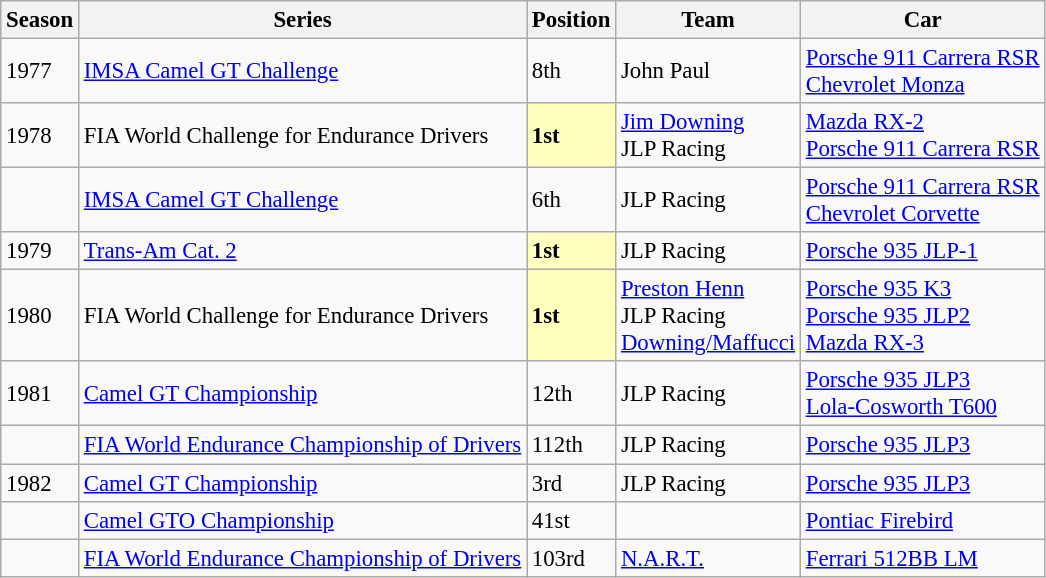<table class="wikitable" style="font-size: 95%;">
<tr>
<th>Season</th>
<th>Series</th>
<th>Position</th>
<th>Team</th>
<th>Car</th>
</tr>
<tr>
<td>1977</td>
<td><a href='#'>IMSA Camel GT Challenge</a></td>
<td>8th</td>
<td>John Paul</td>
<td><a href='#'>Porsche 911 Carrera RSR</a><br><a href='#'>Chevrolet Monza</a></td>
</tr>
<tr>
<td>1978</td>
<td>FIA World Challenge for Endurance Drivers </td>
<td style="background:#ffffbf;"><strong>1st</strong></td>
<td><a href='#'>Jim Downing</a><br>JLP Racing</td>
<td><a href='#'>Mazda RX-2</a><br><a href='#'>Porsche 911 Carrera RSR</a></td>
</tr>
<tr>
<td></td>
<td><a href='#'>IMSA Camel GT Challenge</a></td>
<td>6th</td>
<td>JLP Racing</td>
<td><a href='#'>Porsche 911 Carrera RSR</a><br><a href='#'>Chevrolet Corvette</a></td>
</tr>
<tr>
<td>1979</td>
<td><a href='#'>Trans-Am Cat. 2</a></td>
<td style="background:#ffffbf;"><strong>1st</strong></td>
<td>JLP Racing</td>
<td><a href='#'>Porsche 935 JLP-1</a></td>
</tr>
<tr>
<td>1980</td>
<td>FIA World Challenge for Endurance Drivers </td>
<td style="background:#ffffbf;"><strong>1st</strong></td>
<td><a href='#'>Preston Henn</a><br>JLP Racing<br><a href='#'>Downing/Maffucci</a></td>
<td><a href='#'>Porsche 935 K3</a><br><a href='#'>Porsche 935 JLP2</a><br><a href='#'>Mazda RX-3</a></td>
</tr>
<tr>
<td>1981</td>
<td><a href='#'>Camel GT Championship</a>  </td>
<td>12th</td>
<td>JLP Racing</td>
<td><a href='#'>Porsche 935 JLP3</a><br><a href='#'>Lola-Cosworth T600</a></td>
</tr>
<tr>
<td></td>
<td><a href='#'>FIA World Endurance Championship of Drivers</a>  </td>
<td>112th</td>
<td>JLP Racing</td>
<td><a href='#'>Porsche 935 JLP3</a></td>
</tr>
<tr>
<td>1982</td>
<td><a href='#'>Camel GT Championship</a></td>
<td>3rd</td>
<td>JLP Racing</td>
<td><a href='#'>Porsche 935 JLP3</a></td>
</tr>
<tr>
<td></td>
<td><a href='#'>Camel GTO Championship</a>  </td>
<td>41st</td>
<td></td>
<td><a href='#'>Pontiac Firebird</a></td>
</tr>
<tr>
<td></td>
<td><a href='#'>FIA World Endurance Championship of Drivers</a>  </td>
<td>103rd</td>
<td><a href='#'>N.A.R.T.</a></td>
<td><a href='#'>Ferrari 512BB LM</a></td>
</tr>
</table>
